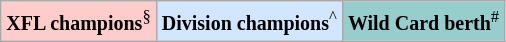<table class="wikitable">
<tr>
<td bgcolor="#ffcccc"><small><strong>XFL champions</strong><sup>§</sup></small></td>
<td bgcolor="#d0e7ff"><small><strong>Division champions</strong><sup>^</sup></small></td>
<td bgcolor="#96cdcd"><small><strong>Wild Card berth</strong><sup>#</sup></small></td>
</tr>
</table>
